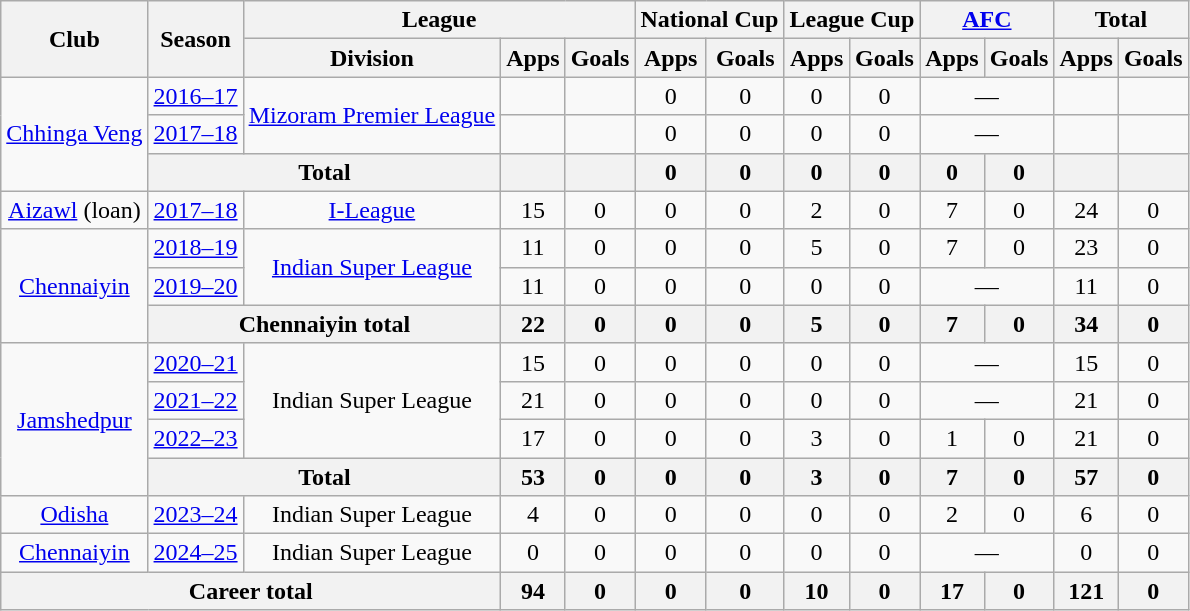<table class="wikitable" style="text-align: center;">
<tr>
<th rowspan="2">Club</th>
<th rowspan="2">Season</th>
<th colspan="3">League</th>
<th colspan="2">National Cup</th>
<th colspan="2">League Cup</th>
<th colspan="2"><a href='#'>AFC</a></th>
<th colspan="2">Total</th>
</tr>
<tr>
<th>Division</th>
<th>Apps</th>
<th>Goals</th>
<th>Apps</th>
<th>Goals</th>
<th>Apps</th>
<th>Goals</th>
<th>Apps</th>
<th>Goals</th>
<th>Apps</th>
<th>Goals</th>
</tr>
<tr>
<td rowspan="3"><a href='#'>Chhinga Veng</a></td>
<td><a href='#'>2016–17</a></td>
<td rowspan="2"><a href='#'>Mizoram Premier League</a></td>
<td></td>
<td></td>
<td>0</td>
<td>0</td>
<td>0</td>
<td>0</td>
<td colspan="2">—</td>
<td></td>
<td></td>
</tr>
<tr>
<td><a href='#'>2017–18</a></td>
<td></td>
<td></td>
<td>0</td>
<td>0</td>
<td>0</td>
<td>0</td>
<td colspan="2">—</td>
<td></td>
<td></td>
</tr>
<tr>
<th colspan="2">Total</th>
<th></th>
<th></th>
<th>0</th>
<th>0</th>
<th>0</th>
<th>0</th>
<th>0</th>
<th>0</th>
<th></th>
<th></th>
</tr>
<tr>
<td><a href='#'>Aizawl</a> (loan)</td>
<td><a href='#'>2017–18</a></td>
<td><a href='#'>I-League</a></td>
<td>15</td>
<td>0</td>
<td>0</td>
<td>0</td>
<td>2</td>
<td>0</td>
<td>7</td>
<td>0</td>
<td>24</td>
<td>0</td>
</tr>
<tr>
<td rowspan="3"><a href='#'>Chennaiyin</a></td>
<td><a href='#'>2018–19</a></td>
<td rowspan="2"><a href='#'>Indian Super League</a></td>
<td>11</td>
<td>0</td>
<td>0</td>
<td>0</td>
<td>5</td>
<td>0</td>
<td>7</td>
<td>0</td>
<td>23</td>
<td>0</td>
</tr>
<tr>
<td><a href='#'>2019–20</a></td>
<td>11</td>
<td>0</td>
<td>0</td>
<td>0</td>
<td>0</td>
<td>0</td>
<td colspan="2">—</td>
<td>11</td>
<td>0</td>
</tr>
<tr>
<th colspan="2">Chennaiyin total</th>
<th>22</th>
<th>0</th>
<th>0</th>
<th>0</th>
<th>5</th>
<th>0</th>
<th>7</th>
<th>0</th>
<th>34</th>
<th>0</th>
</tr>
<tr>
<td rowspan="4"><a href='#'>Jamshedpur</a></td>
<td><a href='#'>2020–21</a></td>
<td rowspan="3">Indian Super League</td>
<td>15</td>
<td>0</td>
<td>0</td>
<td>0</td>
<td>0</td>
<td>0</td>
<td colspan="2">—</td>
<td>15</td>
<td>0</td>
</tr>
<tr>
<td><a href='#'>2021–22</a></td>
<td>21</td>
<td>0</td>
<td>0</td>
<td>0</td>
<td>0</td>
<td>0</td>
<td colspan="2">—</td>
<td>21</td>
<td>0</td>
</tr>
<tr>
<td><a href='#'>2022–23</a></td>
<td>17</td>
<td>0</td>
<td>0</td>
<td>0</td>
<td>3</td>
<td>0</td>
<td>1</td>
<td>0</td>
<td>21</td>
<td>0</td>
</tr>
<tr>
<th colspan="2">Total</th>
<th>53</th>
<th>0</th>
<th>0</th>
<th>0</th>
<th>3</th>
<th>0</th>
<th>7</th>
<th>0</th>
<th>57</th>
<th>0</th>
</tr>
<tr>
<td><a href='#'>Odisha</a></td>
<td><a href='#'>2023–24</a></td>
<td>Indian Super League</td>
<td>4</td>
<td>0</td>
<td>0</td>
<td>0</td>
<td>0</td>
<td>0</td>
<td>2</td>
<td>0</td>
<td>6</td>
<td>0</td>
</tr>
<tr>
<td><a href='#'>Chennaiyin</a></td>
<td><a href='#'>2024–25</a></td>
<td>Indian Super League</td>
<td>0</td>
<td>0</td>
<td>0</td>
<td>0</td>
<td>0</td>
<td>0</td>
<td colspan="2">—</td>
<td>0</td>
<td>0</td>
</tr>
<tr>
<th colspan="3">Career total</th>
<th>94</th>
<th>0</th>
<th>0</th>
<th>0</th>
<th>10</th>
<th>0</th>
<th>17</th>
<th>0</th>
<th>121</th>
<th>0</th>
</tr>
</table>
